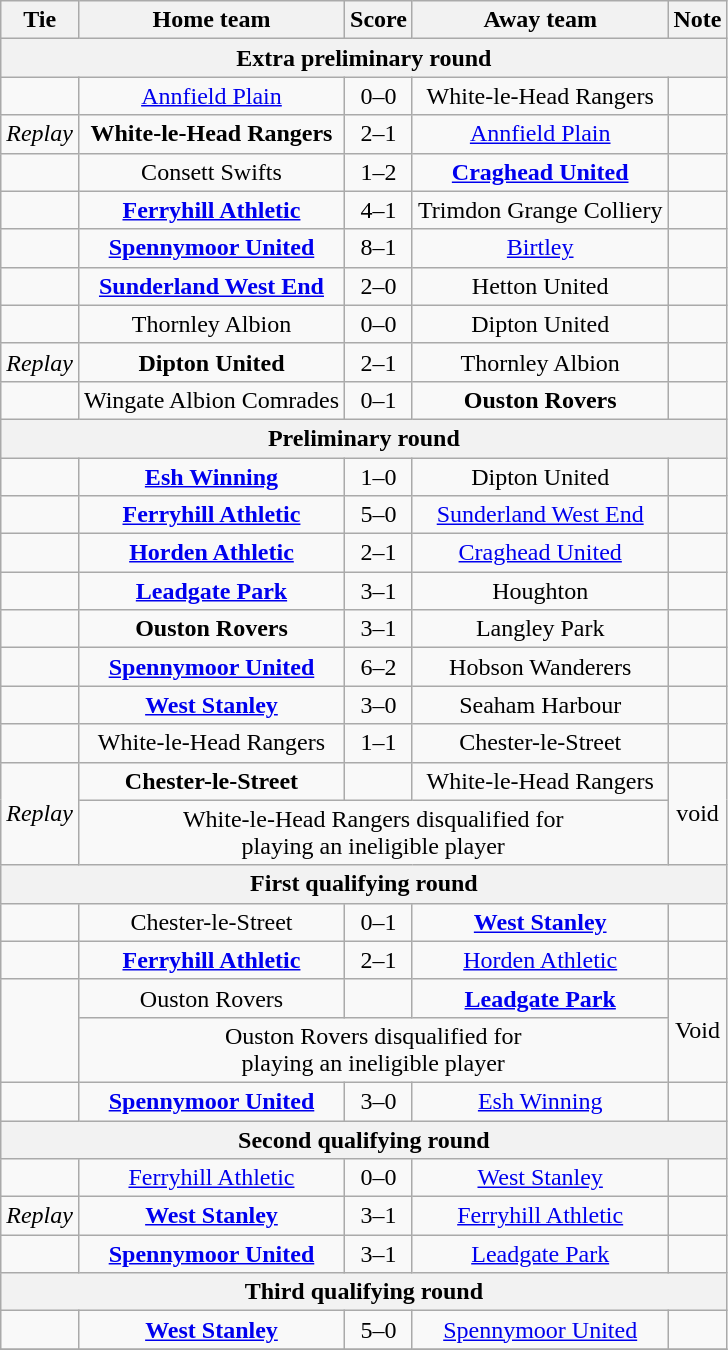<table class="wikitable" style="text-align:center;">
<tr>
<th>Tie</th>
<th>Home team</th>
<th>Score</th>
<th>Away team</th>
<th>Note</th>
</tr>
<tr>
<th colspan=5>Extra preliminary round</th>
</tr>
<tr>
<td></td>
<td><a href='#'>Annfield Plain</a></td>
<td>0–0</td>
<td>White-le-Head Rangers</td>
<td></td>
</tr>
<tr>
<td><em>Replay</em></td>
<td><strong>White-le-Head Rangers</strong></td>
<td>2–1</td>
<td><a href='#'>Annfield Plain</a></td>
<td></td>
</tr>
<tr>
<td></td>
<td>Consett Swifts</td>
<td>1–2</td>
<td><strong><a href='#'>Craghead United</a></strong></td>
<td></td>
</tr>
<tr>
<td></td>
<td><strong><a href='#'>Ferryhill Athletic</a></strong></td>
<td>4–1</td>
<td>Trimdon Grange Colliery</td>
<td></td>
</tr>
<tr>
<td></td>
<td><strong><a href='#'>Spennymoor United</a></strong></td>
<td>8–1</td>
<td><a href='#'>Birtley</a></td>
<td></td>
</tr>
<tr>
<td></td>
<td><strong><a href='#'>Sunderland West End</a></strong></td>
<td>2–0</td>
<td>Hetton United</td>
<td></td>
</tr>
<tr>
<td></td>
<td>Thornley Albion</td>
<td>0–0</td>
<td>Dipton United</td>
<td></td>
</tr>
<tr>
<td><em>Replay</em></td>
<td><strong>Dipton United</strong></td>
<td>2–1</td>
<td>Thornley Albion</td>
<td></td>
</tr>
<tr>
<td></td>
<td>Wingate Albion Comrades</td>
<td>0–1</td>
<td><strong>Ouston Rovers</strong></td>
<td></td>
</tr>
<tr>
<th colspan=5>Preliminary round</th>
</tr>
<tr>
<td></td>
<td><strong><a href='#'>Esh Winning</a></strong></td>
<td>1–0</td>
<td>Dipton United</td>
<td></td>
</tr>
<tr>
<td></td>
<td><strong><a href='#'>Ferryhill Athletic</a></strong></td>
<td>5–0</td>
<td><a href='#'>Sunderland West End</a></td>
<td></td>
</tr>
<tr>
<td></td>
<td><strong><a href='#'>Horden Athletic</a></strong></td>
<td>2–1</td>
<td><a href='#'>Craghead United</a></td>
<td></td>
</tr>
<tr>
<td></td>
<td><strong><a href='#'>Leadgate Park</a></strong></td>
<td>3–1</td>
<td>Houghton</td>
<td></td>
</tr>
<tr>
<td></td>
<td><strong>Ouston Rovers</strong></td>
<td>3–1</td>
<td>Langley Park</td>
<td></td>
</tr>
<tr>
<td></td>
<td><strong><a href='#'>Spennymoor United</a></strong></td>
<td>6–2</td>
<td>Hobson Wanderers</td>
<td></td>
</tr>
<tr>
<td></td>
<td><strong><a href='#'>West Stanley</a></strong></td>
<td>3–0</td>
<td>Seaham Harbour</td>
<td></td>
</tr>
<tr>
<td></td>
<td>White-le-Head Rangers</td>
<td>1–1</td>
<td>Chester-le-Street</td>
<td></td>
</tr>
<tr>
<td rowspan=2><em>Replay</em></td>
<td><strong>Chester-le-Street</strong></td>
<td></td>
<td>White-le-Head Rangers</td>
<td rowspan=2>void</td>
</tr>
<tr>
<td colspan=3>White-le-Head Rangers disqualified for<br>playing an ineligible player</td>
</tr>
<tr>
<th colspan=5>First qualifying round</th>
</tr>
<tr>
<td></td>
<td>Chester-le-Street</td>
<td>0–1</td>
<td><strong><a href='#'>West Stanley</a></strong></td>
<td></td>
</tr>
<tr>
<td></td>
<td><strong><a href='#'>Ferryhill Athletic</a></strong></td>
<td>2–1</td>
<td><a href='#'>Horden Athletic</a></td>
<td></td>
</tr>
<tr>
<td rowspan=2></td>
<td>Ouston Rovers</td>
<td></td>
<td><strong><a href='#'>Leadgate Park</a></strong></td>
<td rowspan=2>Void</td>
</tr>
<tr>
<td colspan=3>Ouston Rovers disqualified for<br>playing an ineligible player</td>
</tr>
<tr>
<td></td>
<td><strong><a href='#'>Spennymoor United</a></strong></td>
<td>3–0</td>
<td><a href='#'>Esh Winning</a></td>
<td></td>
</tr>
<tr>
<th colspan=5>Second qualifying round</th>
</tr>
<tr>
<td></td>
<td><a href='#'>Ferryhill Athletic</a></td>
<td>0–0</td>
<td><a href='#'>West Stanley</a></td>
<td></td>
</tr>
<tr>
<td><em>Replay</em></td>
<td><strong><a href='#'>West Stanley</a></strong></td>
<td>3–1</td>
<td><a href='#'>Ferryhill Athletic</a></td>
<td></td>
</tr>
<tr>
<td></td>
<td><strong><a href='#'>Spennymoor United</a></strong></td>
<td>3–1</td>
<td><a href='#'>Leadgate Park</a></td>
<td></td>
</tr>
<tr>
<th colspan="5"><strong>Third qualifying round</strong></th>
</tr>
<tr>
<td></td>
<td><strong><a href='#'>West Stanley</a></strong></td>
<td>5–0</td>
<td><a href='#'>Spennymoor United</a></td>
<td></td>
</tr>
<tr>
</tr>
</table>
